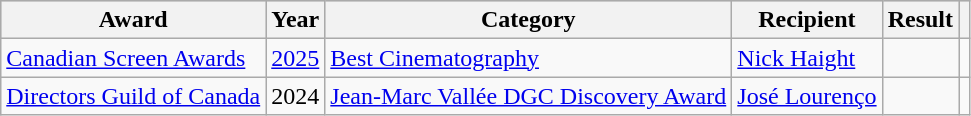<table class="wikitable sortable">
<tr style="background:#ccc; text-align:center;">
<th>Award</th>
<th>Year</th>
<th>Category</th>
<th>Recipient</th>
<th>Result</th>
<th class="unsortable"></th>
</tr>
<tr>
<td><a href='#'>Canadian Screen Awards</a></td>
<td><a href='#'>2025</a></td>
<td><a href='#'>Best Cinematography</a></td>
<td><a href='#'>Nick Haight</a></td>
<td></td>
<td></td>
</tr>
<tr>
<td><a href='#'>Directors Guild of Canada</a></td>
<td>2024</td>
<td><a href='#'>Jean-Marc Vallée DGC Discovery Award</a></td>
<td><a href='#'>José Lourenço</a></td>
<td></td>
<td></td>
</tr>
</table>
